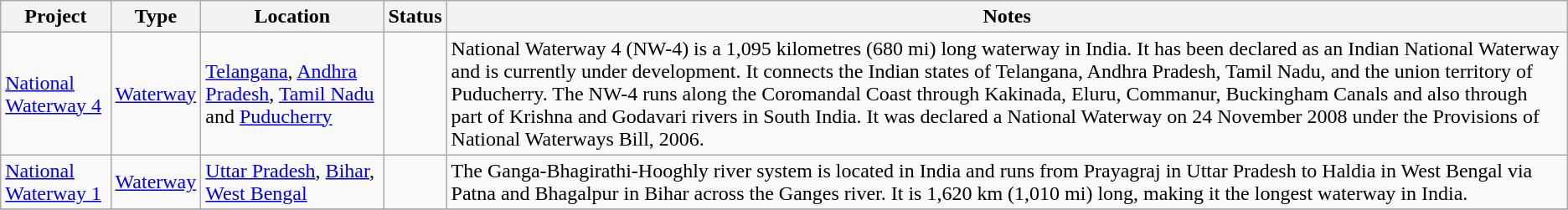<table class="wikitable sortable">
<tr>
<th>Project</th>
<th>Type</th>
<th>Location</th>
<th>Status</th>
<th>Notes</th>
</tr>
<tr>
<td><a href='#'>National Waterway 4</a></td>
<td><a href='#'>Waterway</a></td>
<td><a href='#'>Telangana</a>, <a href='#'>Andhra Pradesh</a>, <a href='#'>Tamil Nadu</a> and <a href='#'>Puducherry</a></td>
<td></td>
<td>National Waterway 4 (NW-4) is a 1,095 kilometres (680 mi) long waterway in India. It has been declared as an Indian National Waterway and is currently under development. It connects the Indian states of Telangana, Andhra Pradesh, Tamil Nadu, and the union territory of Puducherry. The NW-4 runs along the Coromandal Coast through Kakinada, Eluru, Commanur, Buckingham Canals and also through part of Krishna and Godavari rivers in South India. It was declared a National Waterway on 24 November 2008 under the Provisions of National Waterways Bill, 2006.</td>
</tr>
<tr>
<td><a href='#'>National Waterway 1</a></td>
<td><a href='#'>Waterway</a></td>
<td><a href='#'>Uttar Pradesh</a>, <a href='#'>Bihar</a>, <a href='#'>West Bengal</a></td>
<td></td>
<td>The Ganga-Bhagirathi-Hooghly river system is located in India and runs from Prayagraj in Uttar Pradesh to Haldia in West Bengal via Patna and Bhagalpur in Bihar across the Ganges river. It is 1,620 km (1,010 mi) long, making it the longest waterway in India.</td>
</tr>
<tr>
</tr>
</table>
